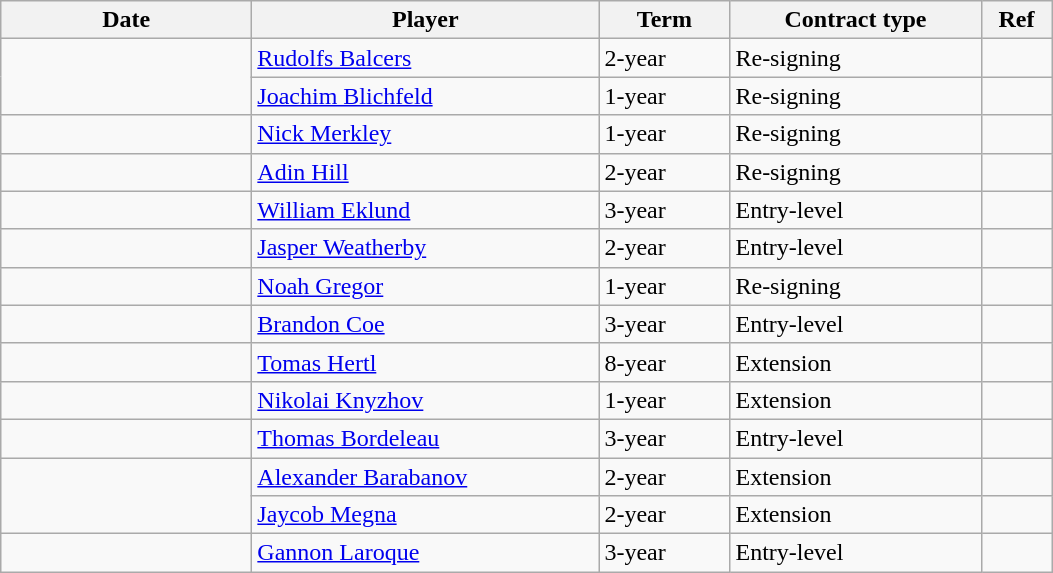<table class="wikitable">
<tr>
<th style="width: 10em;">Date</th>
<th style="width: 14em;">Player</th>
<th style="width: 5em;">Term</th>
<th style="width: 10em;">Contract type</th>
<th style="width: 2.5em;">Ref</th>
</tr>
<tr>
<td rowspan=2></td>
<td><a href='#'>Rudolfs Balcers</a></td>
<td>2-year</td>
<td>Re-signing</td>
<td></td>
</tr>
<tr>
<td><a href='#'>Joachim Blichfeld</a></td>
<td>1-year</td>
<td>Re-signing</td>
<td></td>
</tr>
<tr>
<td></td>
<td><a href='#'>Nick Merkley</a></td>
<td>1-year</td>
<td>Re-signing</td>
<td></td>
</tr>
<tr>
<td></td>
<td><a href='#'>Adin Hill</a></td>
<td>2-year</td>
<td>Re-signing</td>
<td></td>
</tr>
<tr>
<td></td>
<td><a href='#'>William Eklund</a></td>
<td>3-year</td>
<td>Entry-level</td>
<td></td>
</tr>
<tr>
<td></td>
<td><a href='#'>Jasper Weatherby</a></td>
<td>2-year</td>
<td>Entry-level</td>
<td></td>
</tr>
<tr>
<td></td>
<td><a href='#'>Noah Gregor</a></td>
<td>1-year</td>
<td>Re-signing</td>
<td></td>
</tr>
<tr>
<td></td>
<td><a href='#'>Brandon Coe</a></td>
<td>3-year</td>
<td>Entry-level</td>
<td></td>
</tr>
<tr>
<td></td>
<td><a href='#'>Tomas Hertl</a></td>
<td>8-year</td>
<td>Extension</td>
<td></td>
</tr>
<tr>
<td></td>
<td><a href='#'>Nikolai Knyzhov</a></td>
<td>1-year</td>
<td>Extension</td>
<td></td>
</tr>
<tr>
<td></td>
<td><a href='#'>Thomas Bordeleau</a></td>
<td>3-year</td>
<td>Entry-level</td>
<td></td>
</tr>
<tr>
<td rowspan=2></td>
<td><a href='#'>Alexander Barabanov</a></td>
<td>2-year</td>
<td>Extension</td>
<td></td>
</tr>
<tr>
<td><a href='#'>Jaycob Megna</a></td>
<td>2-year</td>
<td>Extension</td>
<td></td>
</tr>
<tr>
<td></td>
<td><a href='#'>Gannon Laroque</a></td>
<td>3-year</td>
<td>Entry-level</td>
<td></td>
</tr>
</table>
